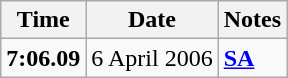<table class="wikitable">
<tr>
<th>Time</th>
<th>Date</th>
<th>Notes</th>
</tr>
<tr>
<td><strong>7:06.09</strong></td>
<td>6 April 2006</td>
<td><strong><a href='#'>SA</a></strong></td>
</tr>
</table>
